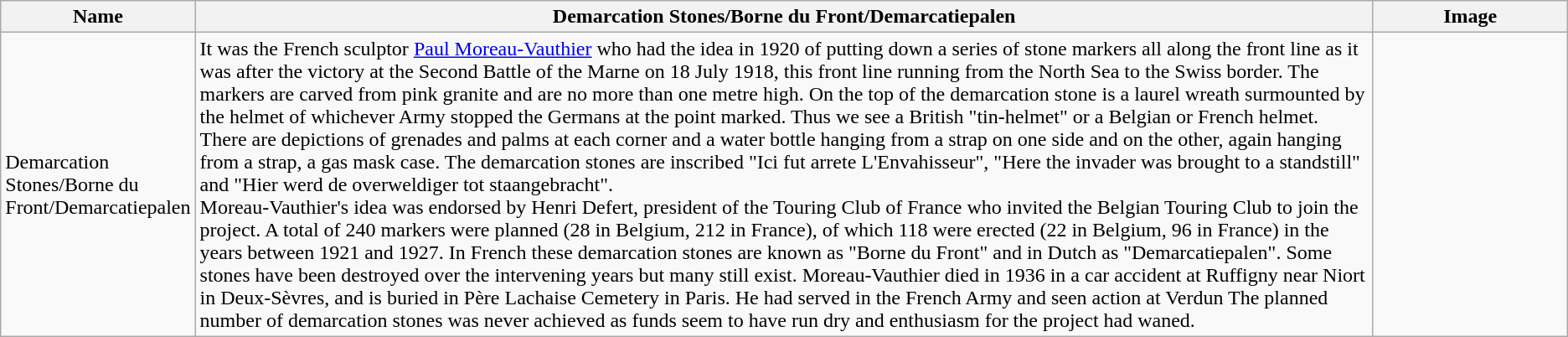<table class="wikitable sortable">
<tr>
<th scope="col" style="width:100px;">Name</th>
<th scope="col" style="width:950px;">Demarcation Stones/Borne du Front/Demarcatiepalen</th>
<th scope="col" style="width:150px;">Image</th>
</tr>
<tr>
<td>Demarcation Stones/Borne du Front/Demarcatiepalen</td>
<td>It was the French sculptor <a href='#'>Paul Moreau-Vauthier</a> who had the idea in 1920 of putting down a series of stone markers all along the front line as it was after the victory at the Second Battle of the Marne on 18 July 1918, this front line running from the North Sea to the Swiss border. The markers are carved from pink granite and are no more than one metre high. On the top of the demarcation stone is a laurel wreath surmounted by the helmet of whichever Army stopped the Germans at the point marked. Thus we see a British "tin-helmet" or a Belgian or French helmet. There are depictions of grenades and palms at each corner and a water bottle hanging from a strap on one side and on the other, again hanging from a strap, a gas mask case. The demarcation stones are inscribed "Ici fut arrete L'Envahisseur", "Here the invader was brought to a standstill" and "Hier werd de overweldiger tot staangebracht".<br>Moreau-Vauthier's idea was endorsed by Henri Defert, president of the Touring Club of France who invited the Belgian Touring Club to join the project. A total of 240 markers were planned (28 in Belgium, 212 in France), of which 118 were erected (22 in Belgium, 96 in France) in the years between 1921 and 1927. In French these demarcation stones are known as "Borne du Front" and in Dutch as "Demarcatiepalen". Some stones have been destroyed over the intervening years but many still exist. Moreau-Vauthier died in 1936 in a car accident at Ruffigny near Niort in Deux-Sèvres, and is buried in Père Lachaise Cemetery in Paris. He had served in the French Army and seen action at Verdun
The planned number of demarcation stones was never achieved as funds seem to have run dry and enthusiasm for the project had waned.</td>
<td></td>
</tr>
</table>
